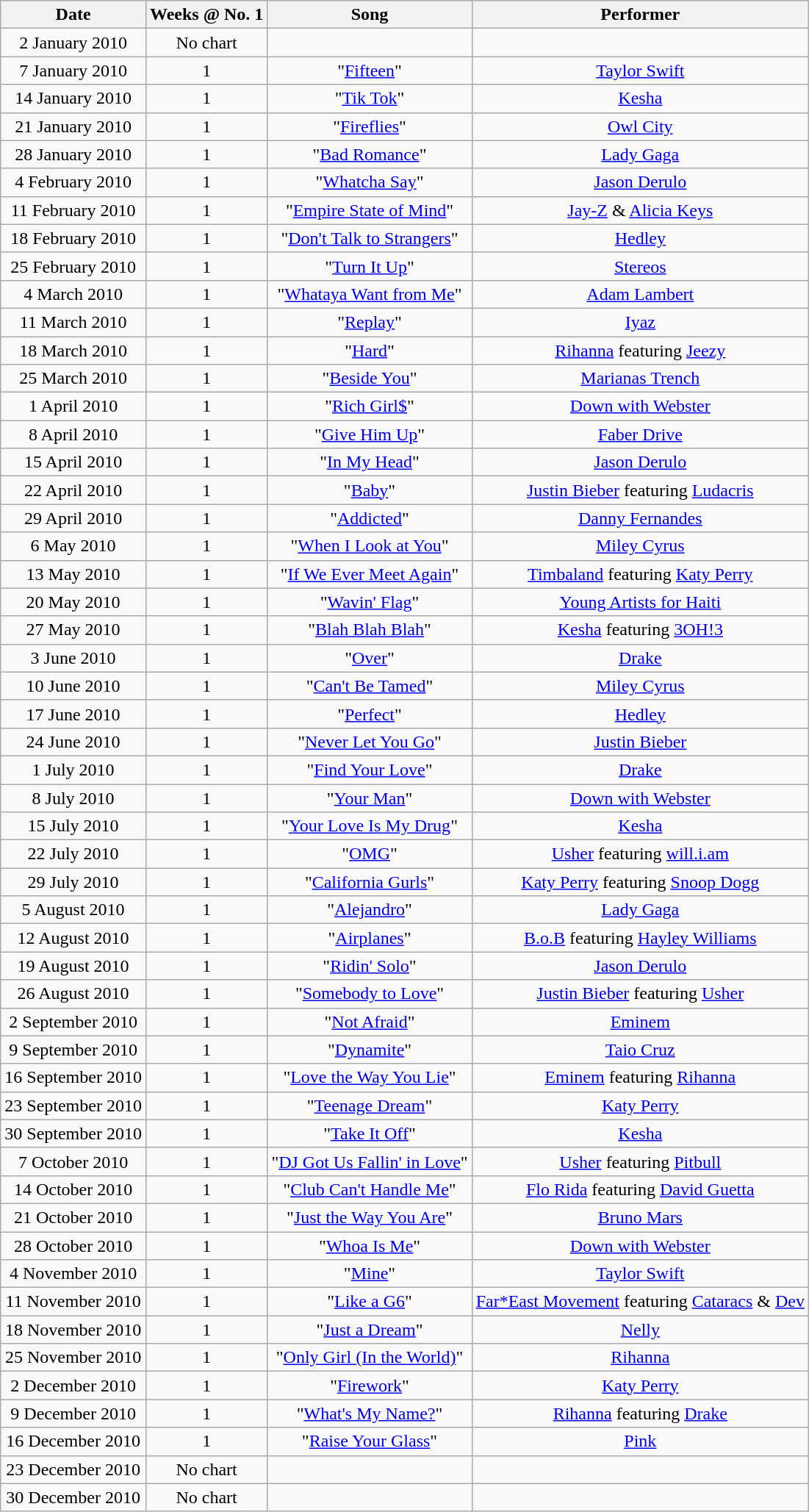<table class="wikitable" style="text-align: center;">
<tr>
<th>Date</th>
<th>Weeks @ No. 1</th>
<th>Song</th>
<th>Performer</th>
</tr>
<tr>
<td>2 January 2010</td>
<td>No chart</td>
<td></td>
<td></td>
</tr>
<tr>
<td>7 January 2010</td>
<td>1</td>
<td>"<a href='#'>Fifteen</a>"</td>
<td><a href='#'>Taylor Swift</a></td>
</tr>
<tr>
<td>14 January 2010</td>
<td>1</td>
<td>"<a href='#'>Tik Tok</a>"</td>
<td><a href='#'>Kesha</a></td>
</tr>
<tr>
<td>21 January 2010</td>
<td>1</td>
<td>"<a href='#'>Fireflies</a>"</td>
<td><a href='#'>Owl City</a></td>
</tr>
<tr>
<td>28 January 2010</td>
<td>1</td>
<td>"<a href='#'>Bad Romance</a>"</td>
<td><a href='#'>Lady Gaga</a></td>
</tr>
<tr>
<td>4 February 2010</td>
<td>1</td>
<td>"<a href='#'>Whatcha Say</a>"</td>
<td><a href='#'>Jason Derulo</a></td>
</tr>
<tr>
<td>11 February 2010</td>
<td>1</td>
<td>"<a href='#'>Empire State of Mind</a>"</td>
<td><a href='#'>Jay-Z</a> & <a href='#'>Alicia Keys</a></td>
</tr>
<tr>
<td>18 February 2010</td>
<td>1</td>
<td>"<a href='#'>Don't Talk to Strangers</a>"</td>
<td><a href='#'>Hedley</a></td>
</tr>
<tr>
<td>25 February 2010</td>
<td>1</td>
<td>"<a href='#'>Turn It Up</a>"</td>
<td><a href='#'>Stereos</a></td>
</tr>
<tr>
<td>4 March 2010</td>
<td>1</td>
<td>"<a href='#'>Whataya Want from Me</a>"</td>
<td><a href='#'>Adam Lambert</a></td>
</tr>
<tr>
<td>11 March 2010</td>
<td>1</td>
<td>"<a href='#'>Replay</a>"</td>
<td><a href='#'>Iyaz</a></td>
</tr>
<tr>
<td>18 March 2010</td>
<td>1</td>
<td>"<a href='#'>Hard</a>"</td>
<td><a href='#'>Rihanna</a> featuring <a href='#'>Jeezy</a></td>
</tr>
<tr>
<td>25 March 2010</td>
<td>1</td>
<td>"<a href='#'>Beside You</a>"</td>
<td><a href='#'>Marianas Trench</a></td>
</tr>
<tr>
<td>1 April 2010</td>
<td>1</td>
<td>"<a href='#'>Rich Girl$</a>"</td>
<td><a href='#'>Down with Webster</a></td>
</tr>
<tr>
<td>8 April 2010</td>
<td>1</td>
<td>"<a href='#'>Give Him Up</a>"</td>
<td><a href='#'>Faber Drive</a></td>
</tr>
<tr>
<td>15 April 2010</td>
<td>1</td>
<td>"<a href='#'>In My Head</a>"</td>
<td><a href='#'>Jason Derulo</a></td>
</tr>
<tr>
<td>22 April 2010</td>
<td>1</td>
<td>"<a href='#'>Baby</a>"</td>
<td><a href='#'>Justin Bieber</a> featuring <a href='#'>Ludacris</a></td>
</tr>
<tr>
<td>29 April 2010</td>
<td>1</td>
<td>"<a href='#'>Addicted</a>"</td>
<td><a href='#'>Danny Fernandes</a></td>
</tr>
<tr>
<td>6 May 2010</td>
<td>1</td>
<td>"<a href='#'>When I Look at You</a>"</td>
<td><a href='#'>Miley Cyrus</a></td>
</tr>
<tr>
<td>13 May 2010</td>
<td>1</td>
<td>"<a href='#'>If We Ever Meet Again</a>"</td>
<td><a href='#'>Timbaland</a> featuring <a href='#'>Katy Perry</a></td>
</tr>
<tr>
<td>20 May 2010</td>
<td>1</td>
<td>"<a href='#'>Wavin' Flag</a>"</td>
<td><a href='#'>Young Artists for Haiti</a></td>
</tr>
<tr>
<td>27 May 2010</td>
<td>1</td>
<td>"<a href='#'>Blah Blah Blah</a>"</td>
<td><a href='#'>Kesha</a> featuring <a href='#'>3OH!3</a></td>
</tr>
<tr>
<td>3 June 2010</td>
<td>1</td>
<td>"<a href='#'>Over</a>"</td>
<td><a href='#'>Drake</a></td>
</tr>
<tr>
<td>10 June 2010</td>
<td>1</td>
<td>"<a href='#'>Can't Be Tamed</a>"</td>
<td><a href='#'>Miley Cyrus</a></td>
</tr>
<tr>
<td>17 June 2010</td>
<td>1</td>
<td>"<a href='#'>Perfect</a>"</td>
<td><a href='#'>Hedley</a></td>
</tr>
<tr>
<td>24 June 2010</td>
<td>1</td>
<td>"<a href='#'>Never Let You Go</a>"</td>
<td><a href='#'>Justin Bieber</a></td>
</tr>
<tr>
<td>1 July 2010</td>
<td>1</td>
<td>"<a href='#'>Find Your Love</a>"</td>
<td><a href='#'>Drake</a></td>
</tr>
<tr>
<td>8 July 2010</td>
<td>1</td>
<td>"<a href='#'>Your Man</a>"</td>
<td><a href='#'>Down with Webster</a></td>
</tr>
<tr>
<td>15 July 2010</td>
<td>1</td>
<td>"<a href='#'>Your Love Is My Drug</a>"</td>
<td><a href='#'>Kesha</a></td>
</tr>
<tr>
<td>22 July 2010</td>
<td>1</td>
<td>"<a href='#'>OMG</a>"</td>
<td><a href='#'>Usher</a> featuring <a href='#'>will.i.am</a></td>
</tr>
<tr>
<td>29 July 2010</td>
<td>1</td>
<td>"<a href='#'>California Gurls</a>"</td>
<td><a href='#'>Katy Perry</a> featuring <a href='#'>Snoop Dogg</a></td>
</tr>
<tr>
<td>5 August 2010</td>
<td>1</td>
<td>"<a href='#'>Alejandro</a>"</td>
<td><a href='#'>Lady Gaga</a></td>
</tr>
<tr>
<td>12 August 2010</td>
<td>1</td>
<td>"<a href='#'>Airplanes</a>"</td>
<td><a href='#'>B.o.B</a> featuring <a href='#'>Hayley Williams</a></td>
</tr>
<tr>
<td>19 August 2010</td>
<td>1</td>
<td>"<a href='#'>Ridin' Solo</a>"</td>
<td><a href='#'>Jason Derulo</a></td>
</tr>
<tr>
<td>26 August 2010</td>
<td>1</td>
<td>"<a href='#'>Somebody to Love</a>"</td>
<td><a href='#'>Justin Bieber</a> featuring <a href='#'>Usher</a></td>
</tr>
<tr>
<td>2 September 2010</td>
<td>1</td>
<td>"<a href='#'>Not Afraid</a>"</td>
<td><a href='#'>Eminem</a></td>
</tr>
<tr>
<td>9 September 2010</td>
<td>1</td>
<td>"<a href='#'>Dynamite</a>"</td>
<td><a href='#'>Taio Cruz</a></td>
</tr>
<tr>
<td>16 September 2010</td>
<td>1</td>
<td>"<a href='#'>Love the Way You Lie</a>"</td>
<td><a href='#'>Eminem</a> featuring <a href='#'>Rihanna</a></td>
</tr>
<tr>
<td>23 September 2010</td>
<td>1</td>
<td>"<a href='#'>Teenage Dream</a>"</td>
<td><a href='#'>Katy Perry</a></td>
</tr>
<tr>
<td>30 September 2010</td>
<td>1</td>
<td>"<a href='#'>Take It Off</a>"</td>
<td><a href='#'>Kesha</a></td>
</tr>
<tr>
<td>7 October 2010</td>
<td>1</td>
<td>"<a href='#'>DJ Got Us Fallin' in Love</a>"</td>
<td><a href='#'>Usher</a> featuring <a href='#'>Pitbull</a></td>
</tr>
<tr>
<td>14 October 2010</td>
<td>1</td>
<td>"<a href='#'>Club Can't Handle Me</a>"</td>
<td><a href='#'>Flo Rida</a> featuring <a href='#'>David Guetta</a></td>
</tr>
<tr>
<td>21 October 2010</td>
<td>1</td>
<td>"<a href='#'>Just the Way You Are</a>"</td>
<td><a href='#'>Bruno Mars</a></td>
</tr>
<tr>
<td>28 October 2010</td>
<td>1</td>
<td>"<a href='#'>Whoa Is Me</a>"</td>
<td><a href='#'>Down with Webster</a></td>
</tr>
<tr>
<td>4 November 2010</td>
<td>1</td>
<td>"<a href='#'>Mine</a>"</td>
<td><a href='#'>Taylor Swift</a></td>
</tr>
<tr>
<td>11 November 2010</td>
<td>1</td>
<td>"<a href='#'>Like a G6</a>"</td>
<td><a href='#'>Far*East Movement</a> featuring <a href='#'>Cataracs</a> & <a href='#'>Dev</a></td>
</tr>
<tr>
<td>18 November 2010</td>
<td>1</td>
<td>"<a href='#'>Just a Dream</a>"</td>
<td><a href='#'>Nelly</a></td>
</tr>
<tr>
<td>25 November 2010</td>
<td>1</td>
<td>"<a href='#'>Only Girl (In the World)</a>"</td>
<td><a href='#'>Rihanna</a></td>
</tr>
<tr>
<td>2 December 2010</td>
<td>1</td>
<td>"<a href='#'>Firework</a>"</td>
<td><a href='#'>Katy Perry</a></td>
</tr>
<tr>
<td>9 December 2010</td>
<td>1</td>
<td>"<a href='#'>What's My Name?</a>"</td>
<td><a href='#'>Rihanna</a> featuring <a href='#'>Drake</a></td>
</tr>
<tr>
<td>16 December 2010</td>
<td>1</td>
<td>"<a href='#'>Raise Your Glass</a>"</td>
<td><a href='#'>Pink</a></td>
</tr>
<tr>
<td>23 December 2010</td>
<td>No chart</td>
<td></td>
<td></td>
</tr>
<tr>
<td>30 December 2010</td>
<td>No chart</td>
<td></td>
<td></td>
</tr>
</table>
